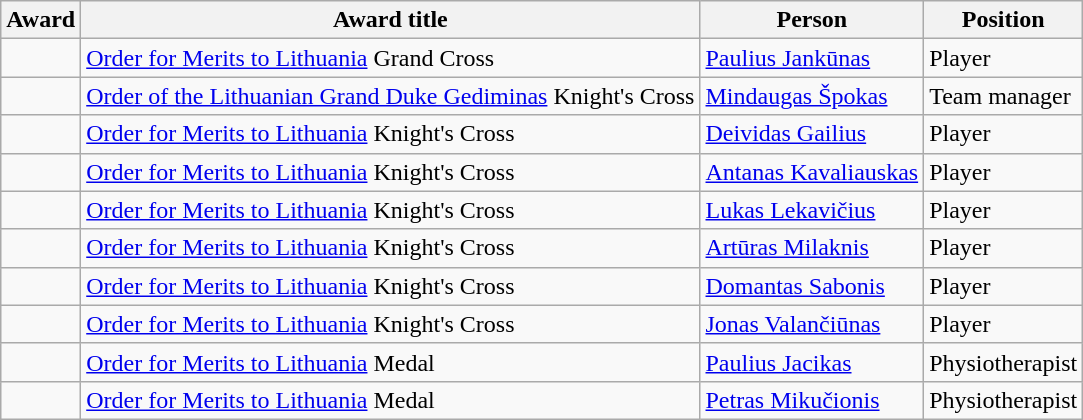<table class="wikitable">
<tr>
<th>Award</th>
<th>Award title</th>
<th>Person</th>
<th>Position</th>
</tr>
<tr>
<td></td>
<td><a href='#'>Order for Merits to Lithuania</a> Grand Cross</td>
<td><a href='#'>Paulius Jankūnas</a></td>
<td>Player</td>
</tr>
<tr>
<td></td>
<td><a href='#'>Order of the Lithuanian Grand Duke Gediminas</a> Knight's Cross</td>
<td><a href='#'>Mindaugas Špokas</a></td>
<td>Team manager</td>
</tr>
<tr>
<td></td>
<td><a href='#'>Order for Merits to Lithuania</a> Knight's Cross</td>
<td><a href='#'>Deividas Gailius</a></td>
<td>Player</td>
</tr>
<tr>
<td></td>
<td><a href='#'>Order for Merits to Lithuania</a> Knight's Cross</td>
<td><a href='#'>Antanas Kavaliauskas</a></td>
<td>Player</td>
</tr>
<tr>
<td></td>
<td><a href='#'>Order for Merits to Lithuania</a> Knight's Cross</td>
<td><a href='#'>Lukas Lekavičius</a></td>
<td>Player</td>
</tr>
<tr>
<td></td>
<td><a href='#'>Order for Merits to Lithuania</a> Knight's Cross</td>
<td><a href='#'>Artūras Milaknis</a></td>
<td>Player</td>
</tr>
<tr>
<td></td>
<td><a href='#'>Order for Merits to Lithuania</a> Knight's Cross</td>
<td><a href='#'>Domantas Sabonis</a></td>
<td>Player</td>
</tr>
<tr>
<td></td>
<td><a href='#'>Order for Merits to Lithuania</a> Knight's Cross</td>
<td><a href='#'>Jonas Valančiūnas</a></td>
<td>Player</td>
</tr>
<tr>
<td></td>
<td><a href='#'>Order for Merits to Lithuania</a> Medal</td>
<td><a href='#'>Paulius Jacikas</a></td>
<td>Physiotherapist</td>
</tr>
<tr>
<td></td>
<td><a href='#'>Order for Merits to Lithuania</a> Medal</td>
<td><a href='#'>Petras Mikučionis</a></td>
<td>Physiotherapist</td>
</tr>
</table>
